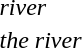<table>
<tr>
<td></td>
<td><em>river</em></td>
</tr>
<tr>
<td></td>
<td><em>the river</em></td>
</tr>
</table>
